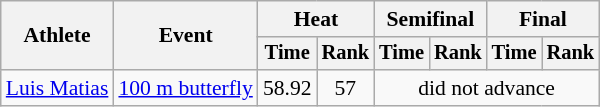<table class="wikitable" style="font-size:90%;">
<tr>
<th rowspan="2">Athlete</th>
<th rowspan="2">Event</th>
<th colspan="2">Heat</th>
<th colspan="2">Semifinal</th>
<th colspan="2">Final</th>
</tr>
<tr style="font-size:95%">
<th>Time</th>
<th>Rank</th>
<th>Time</th>
<th>Rank</th>
<th>Time</th>
<th>Rank</th>
</tr>
<tr align=center>
<td align=left><a href='#'>Luis Matias</a></td>
<td align=left><a href='#'>100 m butterfly</a></td>
<td>58.92</td>
<td>57</td>
<td colspan=4>did not advance</td>
</tr>
</table>
